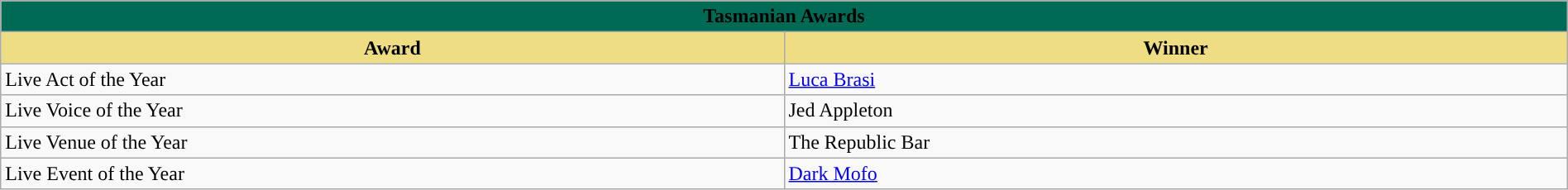<table class="wikitable" width=100%>
<tr>
<th colspan="2" ! style="width:15%;background:#006b54">Tasmanian Awards</th>
</tr>
<tr>
<th style="width:10%;background:#EEDD82;">Award</th>
<th style="width:10%;background:#EEDD82;">Winner</th>
</tr>
<tr>
<td>Live Act of the Year</td>
<td><a href='#'>Luca Brasi</a></td>
</tr>
<tr>
<td>Live Voice of the Year</td>
<td>Jed Appleton</td>
</tr>
<tr>
<td>Live Venue of the Year</td>
<td>The Republic Bar</td>
</tr>
<tr>
<td>Live Event of the Year</td>
<td><a href='#'>Dark Mofo</a></td>
</tr>
</table>
